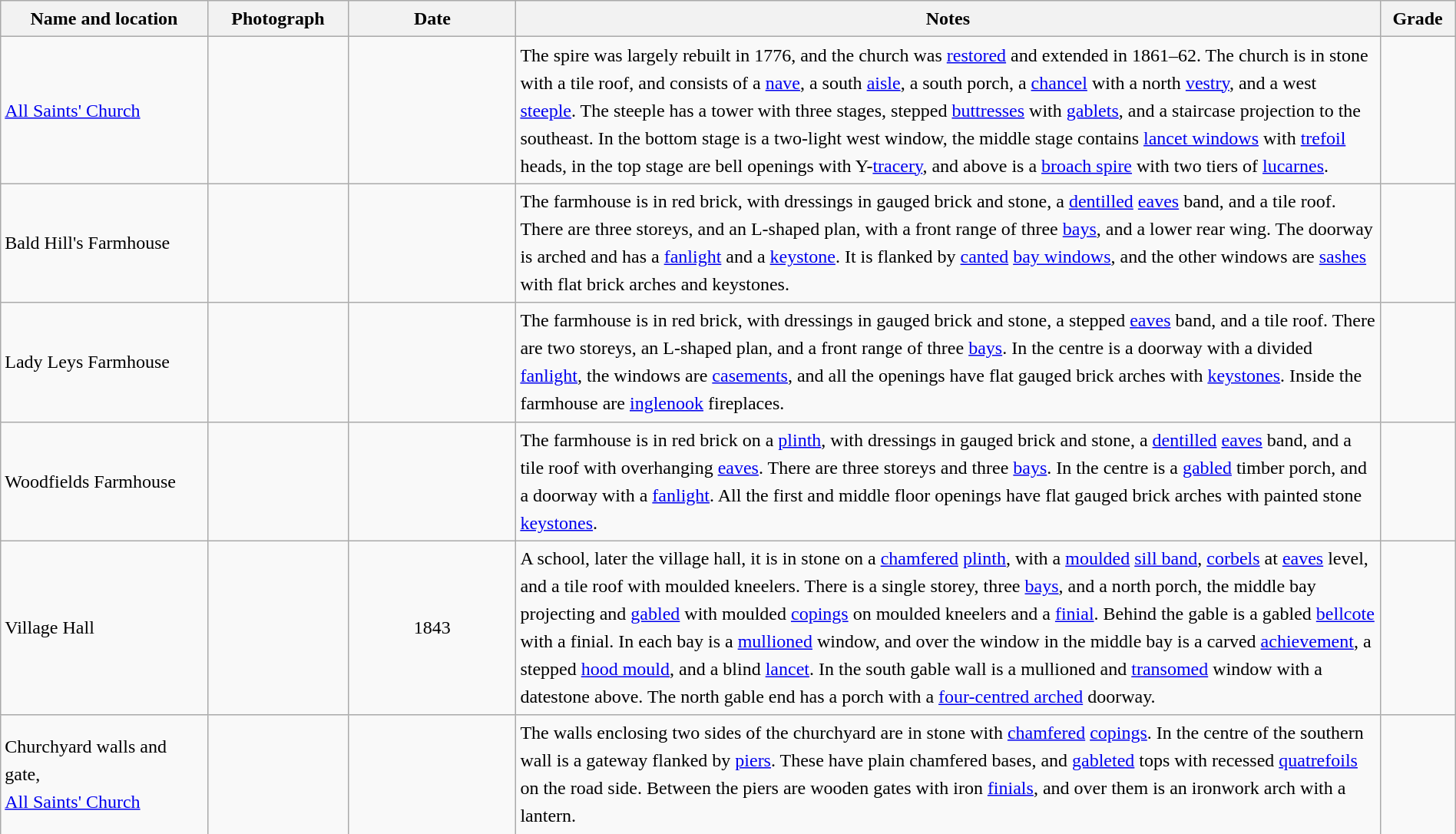<table class="wikitable sortable plainrowheaders" style="width:100%; border:0; text-align:left; line-height:150%;">
<tr>
<th scope="col"  style="width:150px">Name and location</th>
<th scope="col"  style="width:100px" class="unsortable">Photograph</th>
<th scope="col"  style="width:120px">Date</th>
<th scope="col"  style="width:650px" class="unsortable">Notes</th>
<th scope="col"  style="width:50px">Grade</th>
</tr>
<tr>
<td><a href='#'>All Saints' Church</a><br><small></small></td>
<td></td>
<td align="center"></td>
<td>The spire was largely rebuilt in 1776, and the church was <a href='#'>restored</a> and extended in 1861–62.  The church is in stone with a tile roof, and consists of a <a href='#'>nave</a>, a south <a href='#'>aisle</a>, a south porch, a <a href='#'>chancel</a> with a north <a href='#'>vestry</a>, and a west <a href='#'>steeple</a>.  The steeple has a tower with three stages, stepped <a href='#'>buttresses</a> with <a href='#'>gablets</a>, and a staircase projection to the southeast.  In the bottom stage is a two-light west window, the middle stage contains <a href='#'>lancet windows</a> with <a href='#'>trefoil</a> heads, in the top stage are bell openings with Y-<a href='#'>tracery</a>, and above is a <a href='#'>broach spire</a> with two tiers of <a href='#'>lucarnes</a>.</td>
<td align="center" ></td>
</tr>
<tr>
<td>Bald Hill's Farmhouse<br><small></small></td>
<td></td>
<td align="center"></td>
<td>The farmhouse is in red brick, with dressings in gauged brick and stone, a <a href='#'>dentilled</a> <a href='#'>eaves</a> band, and a tile roof.  There are three storeys, and an L-shaped plan, with a front range of three <a href='#'>bays</a>, and a lower rear wing.  The doorway is arched and has a <a href='#'>fanlight</a> and a <a href='#'>keystone</a>.  It is flanked by <a href='#'>canted</a> <a href='#'>bay windows</a>, and the other windows are <a href='#'>sashes</a> with flat brick arches and keystones.</td>
<td align="center" ></td>
</tr>
<tr>
<td>Lady Leys Farmhouse<br><small></small></td>
<td></td>
<td align="center"></td>
<td>The farmhouse is in red brick, with dressings in gauged brick and stone, a stepped <a href='#'>eaves</a> band, and a tile roof. There are two storeys, an L-shaped plan, and a front range of three <a href='#'>bays</a>. In the centre is a doorway with a divided <a href='#'>fanlight</a>, the windows are <a href='#'>casements</a>, and all the openings have flat gauged brick arches with <a href='#'>keystones</a>.  Inside the farmhouse are <a href='#'>inglenook</a> fireplaces.</td>
<td align="center" ></td>
</tr>
<tr>
<td>Woodfields Farmhouse<br><small></small></td>
<td></td>
<td align="center"></td>
<td>The farmhouse is in red brick on a <a href='#'>plinth</a>, with dressings in gauged brick and stone, a <a href='#'>dentilled</a> <a href='#'>eaves</a> band, and a tile roof with overhanging <a href='#'>eaves</a>.  There are three storeys and three <a href='#'>bays</a>.  In the centre is a <a href='#'>gabled</a> timber porch, and a doorway with a <a href='#'>fanlight</a>.  All the first and middle floor openings have flat gauged brick arches with painted stone <a href='#'>keystones</a>.</td>
<td align="center" ></td>
</tr>
<tr>
<td>Village Hall<br><small></small></td>
<td></td>
<td align="center">1843</td>
<td>A school, later the village hall, it is in stone on a <a href='#'>chamfered</a> <a href='#'>plinth</a>, with a <a href='#'>moulded</a> <a href='#'>sill band</a>, <a href='#'>corbels</a> at <a href='#'>eaves</a> level, and a tile roof with moulded kneelers.  There is a single storey, three <a href='#'>bays</a>, and a north porch, the middle bay projecting and <a href='#'>gabled</a> with moulded <a href='#'>copings</a> on moulded kneelers and a <a href='#'>finial</a>.  Behind the gable is a gabled <a href='#'>bellcote</a> with a finial.  In each bay is a <a href='#'>mullioned</a> window, and over the window in the middle bay is a carved <a href='#'>achievement</a>, a stepped <a href='#'>hood mould</a>, and a blind <a href='#'>lancet</a>.  In the south gable wall is a mullioned and <a href='#'>transomed</a> window with a datestone above.  The north gable end has a porch with a <a href='#'>four-centred arched</a> doorway.</td>
<td align="center" ></td>
</tr>
<tr>
<td>Churchyard walls and gate,<br><a href='#'>All Saints' Church</a><br><small></small></td>
<td></td>
<td align="center"></td>
<td>The walls enclosing two sides of the churchyard are in stone with <a href='#'>chamfered</a> <a href='#'>copings</a>.  In the centre of the southern wall is a gateway flanked by <a href='#'>piers</a>.  These have plain chamfered bases, and <a href='#'>gableted</a> tops with recessed <a href='#'>quatrefoils</a> on the road side.  Between the piers are wooden gates with iron <a href='#'>finials</a>, and over them is an ironwork arch with a lantern.</td>
<td align="center" ></td>
</tr>
<tr>
</tr>
</table>
